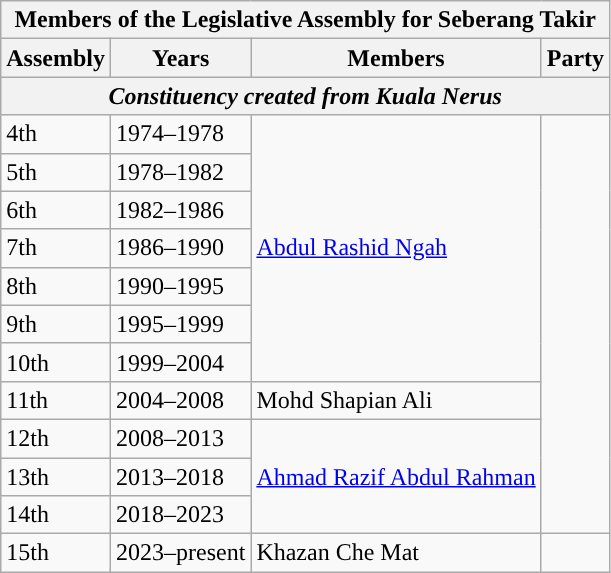<table class="wikitable">
<tr>
<th colspan="4">Members of the Legislative Assembly for Seberang Takir</th>
</tr>
<tr>
<th>Assembly</th>
<th>Years</th>
<th>Members</th>
<th>Party</th>
</tr>
<tr>
<th colspan="4"><em>Constituency created from Kuala Nerus</em></th>
</tr>
<tr>
<td>4th</td>
<td>1974–1978</td>
<td rowspan="7"><a href='#'>Abdul Rashid Ngah</a></td>
<td rowspan="11"></td>
</tr>
<tr>
<td>5th</td>
<td>1978–1982</td>
</tr>
<tr>
<td>6th</td>
<td>1982–1986</td>
</tr>
<tr>
<td>7th</td>
<td>1986–1990</td>
</tr>
<tr>
<td>8th</td>
<td>1990–1995</td>
</tr>
<tr>
<td>9th</td>
<td>1995–1999</td>
</tr>
<tr>
<td>10th</td>
<td>1999–2004</td>
</tr>
<tr>
<td>11th</td>
<td>2004–2008</td>
<td>Mohd Shapian Ali</td>
</tr>
<tr>
<td>12th</td>
<td>2008–2013</td>
<td rowspan="3"><a href='#'>Ahmad Razif Abdul Rahman</a></td>
</tr>
<tr>
<td>13th</td>
<td>2013–2018</td>
</tr>
<tr>
<td>14th</td>
<td>2018–2023</td>
</tr>
<tr>
<td>15th</td>
<td>2023–present</td>
<td>Khazan Che Mat</td>
<td></td>
</tr>
</table>
